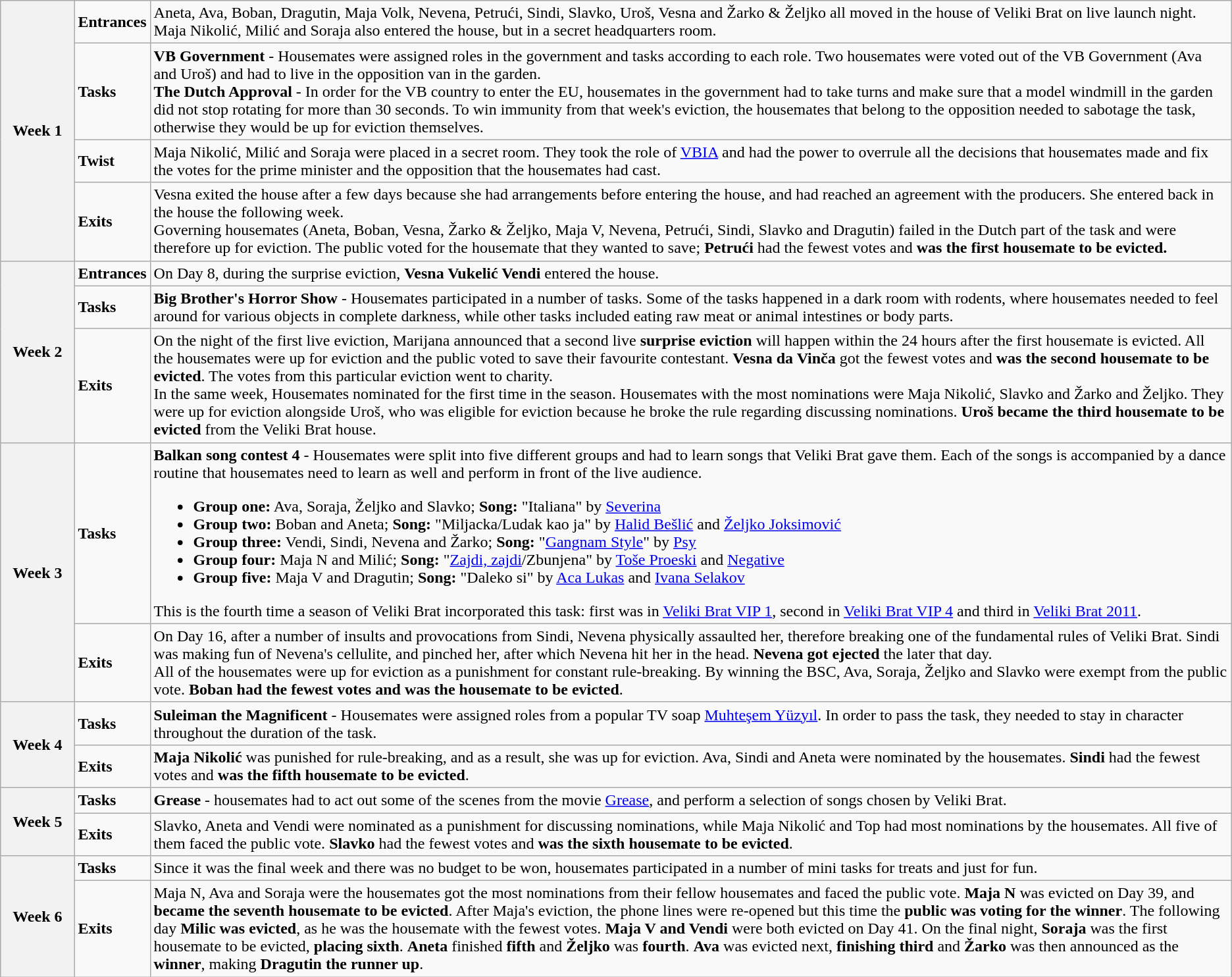<table class="wikitable">
<tr>
<th rowspan=4 style="width: 6%;"><strong>Week 1</strong></th>
<td><strong>Entrances</strong></td>
<td>Aneta, Ava, Boban, Dragutin, Maja Volk, Nevena, Petrući, Sindi, Slavko, Uroš, Vesna and Žarko & Željko all moved in the house of Veliki Brat on live launch night. Maja Nikolić, Milić and Soraja also entered the house, but in a secret headquarters room.</td>
</tr>
<tr>
<td><strong>Tasks</strong></td>
<td><strong>VB Government</strong> - Housemates were assigned roles in the government and tasks according to each role. Two housemates were voted out of the VB Government (Ava and Uroš) and had to live in the opposition van in the garden.<br><strong>The Dutch Approval</strong> - In order for the VB country to enter the EU, housemates in the government had to take turns and make sure that a model windmill in the garden did not stop rotating for more than 30 seconds. To win immunity from that week's eviction, the housemates that belong to the opposition needed to sabotage the task, otherwise they would be up for eviction themselves.</td>
</tr>
<tr>
<td><strong>Twist</strong></td>
<td>Maja Nikolić, Milić and Soraja were placed in a secret room. They took the role of <a href='#'>VBIA</a> and had the power to overrule all the decisions that housemates made and fix the votes for the prime minister and the opposition that the housemates had cast.</td>
</tr>
<tr>
<td><strong>Exits</strong></td>
<td>Vesna exited the house after a few days because she had arrangements before entering the house, and had reached an agreement with the producers. She entered back in the house the following week.<br>Governing housemates (Aneta, Boban, Vesna, Žarko & Željko, Maja V, Nevena, Petrući, Sindi, Slavko and Dragutin) failed in the Dutch part of the task and were therefore up for eviction. The public voted for the housemate that they wanted to save; <strong>Petrući</strong> had the fewest votes and <strong>was the first housemate to be evicted.</strong></td>
</tr>
<tr>
<th rowspan=3 style="width: 6%;"><strong>Week 2</strong></th>
<td><strong>Entrances</strong></td>
<td>On Day 8, during the surprise eviction, <strong>Vesna Vukelić Vendi</strong> entered the house.</td>
</tr>
<tr>
<td><strong>Tasks</strong></td>
<td><strong>Big Brother's Horror Show</strong> - Housemates participated in a number of tasks. Some of the tasks happened in a dark room with rodents, where housemates needed to feel around for various objects in complete darkness, while other tasks included eating raw meat or animal intestines or body parts.</td>
</tr>
<tr>
<td><strong>Exits</strong></td>
<td>On the night of the first live eviction, Marijana announced that a second live <strong>surprise eviction</strong> will happen within the 24 hours after the first housemate is evicted. All the housemates were up for eviction and the public voted to save their favourite contestant. <strong>Vesna da Vinča</strong> got the fewest votes and <strong>was the second housemate to be evicted</strong>. The votes from this particular eviction went to charity.<br>In the same week, Housemates nominated for the first time in the season. Housemates with the most nominations were Maja Nikolić, Slavko and Žarko and Željko. They were up for eviction alongside Uroš, who was eligible for eviction because he broke the rule regarding discussing nominations. <strong>Uroš became the third housemate to be evicted</strong> from the Veliki Brat house.</td>
</tr>
<tr>
<th rowspan=2 style="width: 6%;"><strong>Week 3</strong></th>
<td><strong>Tasks</strong></td>
<td><strong>Balkan song contest 4</strong> - Housemates were split into five different groups and had to learn songs that Veliki Brat gave them. Each of the songs is accompanied by a dance routine that housemates need to learn as well and perform in front of the live audience.<br><ul><li><strong>Group one:</strong> Ava, Soraja, Željko and Slavko; <strong>Song:</strong> "Italiana" by <a href='#'>Severina</a></li><li><strong>Group two:</strong> Boban and Aneta; <strong>Song:</strong> "Miljacka/Ludak kao ja" by <a href='#'>Halid Bešlić</a> and <a href='#'>Željko Joksimović</a></li><li><strong>Group three:</strong> Vendi, Sindi, Nevena and Žarko; <strong>Song:</strong> "<a href='#'>Gangnam Style</a>" by <a href='#'>Psy</a></li><li><strong>Group four:</strong> Maja N and Milić; <strong>Song:</strong> "<a href='#'>Zajdi, zajdi</a>/Zbunjena" by <a href='#'>Toše Proeski</a> and <a href='#'>Negative</a></li><li><strong>Group five:</strong> Maja V and Dragutin; <strong>Song:</strong> "Daleko si" by <a href='#'>Aca Lukas</a> and <a href='#'>Ivana Selakov</a></li></ul>This is the fourth time a season of Veliki Brat incorporated this task: first was in <a href='#'>Veliki Brat VIP 1</a>, second in <a href='#'>Veliki Brat VIP 4</a> and third in <a href='#'>Veliki Brat 2011</a>.</td>
</tr>
<tr>
<td><strong>Exits</strong></td>
<td>On Day 16, after a number of insults and provocations from Sindi, Nevena physically assaulted her, therefore breaking one of the fundamental rules of Veliki Brat. Sindi was making fun of Nevena's cellulite, and pinched her, after which Nevena hit her in the head. <strong>Nevena got ejected</strong> the later that day.<br>All of the housemates were up for eviction as a punishment for constant rule-breaking.  By winning the BSC, Ava, Soraja, Željko and Slavko were exempt from the public vote. <strong>Boban had the fewest votes and was the housemate to be evicted</strong>.</td>
</tr>
<tr>
<th rowspan=2 style="width: 6%;"><strong>Week 4</strong></th>
<td><strong>Tasks</strong></td>
<td><strong>Suleiman the Magnificent</strong> - Housemates were assigned roles from a popular TV soap <a href='#'>Muhteşem Yüzyıl</a>. In order to pass the task, they needed to stay in character throughout the duration of the task.</td>
</tr>
<tr>
<td><strong>Exits</strong></td>
<td><strong>Maja Nikolić</strong> was punished for rule-breaking, and as a result, she was up for eviction. Ava, Sindi and Aneta were nominated by the housemates. <strong>Sindi</strong> had the fewest votes and <strong>was the fifth housemate to be evicted</strong>.</td>
</tr>
<tr>
<th rowspan=2 style="width: 6%;"><strong>Week 5</strong></th>
<td><strong>Tasks</strong></td>
<td><strong>Grease</strong> - housemates had to act out some of the scenes from the movie <a href='#'>Grease</a>, and perform a selection of songs chosen by Veliki Brat.</td>
</tr>
<tr>
<td><strong>Exits</strong></td>
<td>Slavko, Aneta and Vendi were nominated as a punishment for discussing nominations, while Maja Nikolić and Top had most nominations by the housemates. All five of them faced the public vote. <strong>Slavko</strong> had the fewest votes and <strong>was the sixth housemate to be evicted</strong>.</td>
</tr>
<tr>
<th rowspan=2 style="width: 6%;"><strong>Week 6</strong></th>
<td><strong>Tasks</strong></td>
<td>Since it was the final week and there was no budget to be won, housemates participated in a number of mini tasks for treats and just for fun.</td>
</tr>
<tr>
<td><strong>Exits</strong></td>
<td>Maja N, Ava and Soraja were the housemates got the most nominations from their fellow housemates and faced the public vote. <strong>Maja N</strong> was evicted on Day 39, and <strong>became the seventh housemate to be evicted</strong>. After Maja's eviction, the phone lines were re-opened but this time the <strong>public was voting for the winner</strong>. The following day <strong>Milic was evicted</strong>, as he was the housemate with the fewest votes. <strong>Maja V and Vendi</strong> were both evicted on Day 41. On the final night, <strong>Soraja</strong> was the first housemate to be evicted, <strong>placing sixth</strong>. <strong>Aneta</strong> finished <strong>fifth</strong> and <strong>Željko</strong> was <strong>fourth</strong>. <strong>Ava</strong> was evicted next, <strong>finishing third</strong> and <strong>Žarko</strong> was then announced as the <strong>winner</strong>, making <strong>Dragutin the runner up</strong>.</td>
</tr>
</table>
